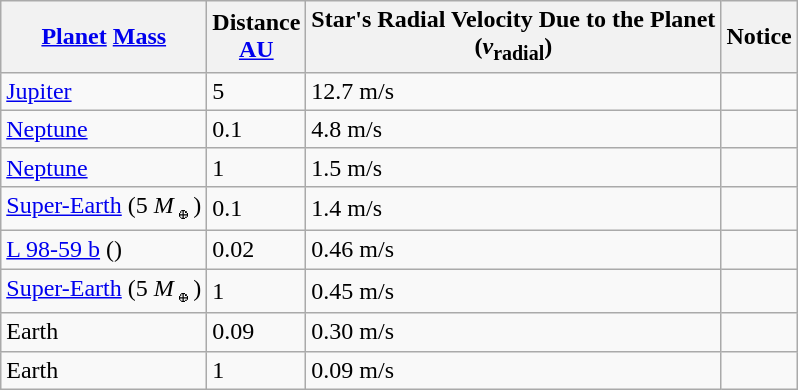<table class="wikitable">
<tr>
<th><a href='#'>Planet</a> <a href='#'>Mass</a></th>
<th>Distance <br><a href='#'>AU</a></th>
<th>Star's Radial Velocity Due to the Planet<br>(<em>v</em><sub>radial</sub>)</th>
<th>Notice</th>
</tr>
<tr>
<td><a href='#'>Jupiter</a></td>
<td>5</td>
<td>12.7 m/s</td>
<td></td>
</tr>
<tr>
<td><a href='#'>Neptune</a></td>
<td>0.1</td>
<td>4.8 m/s</td>
<td></td>
</tr>
<tr>
<td><a href='#'>Neptune</a></td>
<td>1</td>
<td>1.5 m/s</td>
<td></td>
</tr>
<tr>
<td><a href='#'>Super-Earth</a> (5 <em>M</em><sub>🜨</sub>)</td>
<td>0.1</td>
<td>1.4 m/s</td>
<td></td>
</tr>
<tr>
<td><a href='#'>L 98-59 b</a> ()</td>
<td>0.02</td>
<td>0.46 m/s</td>
<td></td>
</tr>
<tr>
<td><a href='#'>Super-Earth</a> (5 <em>M</em><sub>🜨</sub>)</td>
<td>1</td>
<td>0.45 m/s</td>
<td></td>
</tr>
<tr>
<td align=left>Earth</td>
<td>0.09</td>
<td>0.30 m/s</td>
<td></td>
</tr>
<tr>
<td>Earth</td>
<td>1</td>
<td>0.09 m/s</td>
<td></td>
</tr>
</table>
